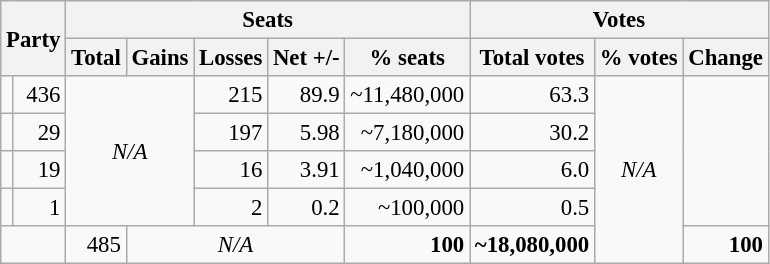<table class="wikitable sortable" style="text-align:right; font-size:95%;">
<tr>
<th colspan="2" rowspan="2">Party</th>
<th colspan="5">Seats</th>
<th colspan="3">Votes</th>
</tr>
<tr>
<th>Total</th>
<th>Gains</th>
<th>Losses</th>
<th>Net +/-</th>
<th>% seats</th>
<th>Total votes</th>
<th>% votes</th>
<th>Change</th>
</tr>
<tr>
<td></td>
<td align="right">436</td>
<td colspan="2" rowspan="4" style="text-align:center"><em>N/A</em></td>
<td align="right">215</td>
<td align="right">89.9</td>
<td align="right">~11,480,000</td>
<td align="right">63.3</td>
<td rowspan="5" style="text-align:center"><em>N/A</em></td>
</tr>
<tr>
<td></td>
<td align="right">29</td>
<td align="right">197</td>
<td align="right">5.98</td>
<td align="right">~7,180,000</td>
<td align="right">30.2</td>
</tr>
<tr>
<td></td>
<td align="right">19</td>
<td align="right">16</td>
<td align="right">3.91</td>
<td align="right">~1,040,000</td>
<td align="right">6.0</td>
</tr>
<tr>
<td></td>
<td align="right">1</td>
<td align="right">2</td>
<td align="right">0.2</td>
<td align="right">~100,000</td>
<td align="right">0.5</td>
</tr>
<tr>
<td colspan="2" style="text-align:right"></td>
<td align="right">485</td>
<td colspan="3" style="text-align:center"><em>N/A</em></td>
<td align="right"><strong>100</strong></td>
<td align="right"><strong>~18,080,000</strong></td>
<td align="right"><strong>100</strong></td>
</tr>
</table>
